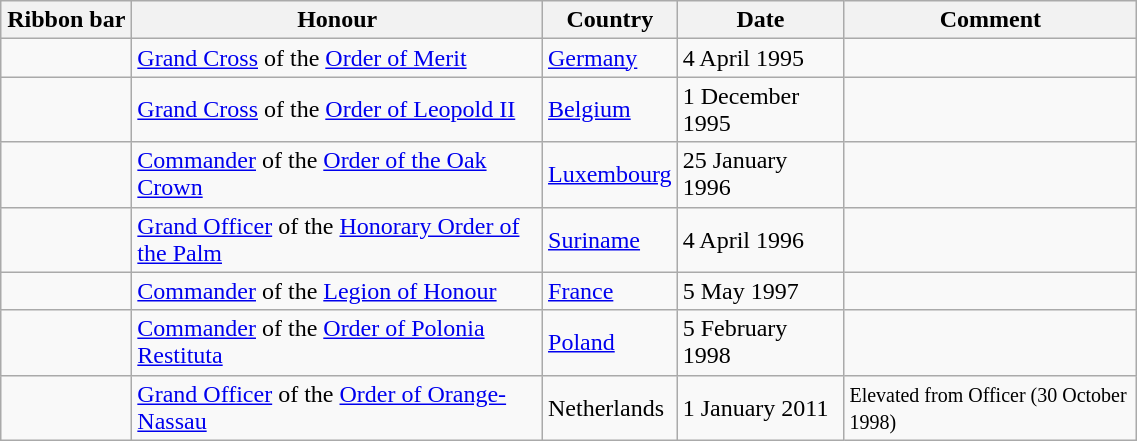<table class="wikitable" style="width:60%;">
<tr>
<th style="width:80px;">Ribbon bar</th>
<th>Honour</th>
<th>Country</th>
<th>Date</th>
<th>Comment</th>
</tr>
<tr>
<td></td>
<td><a href='#'>Grand Cross</a> of the <a href='#'>Order of Merit</a></td>
<td><a href='#'>Germany</a></td>
<td>4 April 1995</td>
<td></td>
</tr>
<tr>
<td></td>
<td><a href='#'>Grand Cross</a> of the <a href='#'>Order of Leopold II</a></td>
<td><a href='#'>Belgium</a></td>
<td>1 December 1995</td>
<td></td>
</tr>
<tr>
<td></td>
<td><a href='#'>Commander</a> of the <a href='#'>Order of the Oak Crown</a></td>
<td><a href='#'>Luxembourg</a></td>
<td>25 January 1996</td>
<td></td>
</tr>
<tr>
<td></td>
<td><a href='#'>Grand Officer</a> of the <a href='#'>Honorary Order of the Palm</a></td>
<td><a href='#'>Suriname</a></td>
<td>4 April 1996</td>
<td></td>
</tr>
<tr>
<td></td>
<td><a href='#'>Commander</a> of the <a href='#'>Legion of Honour</a></td>
<td><a href='#'>France</a></td>
<td>5 May 1997</td>
<td></td>
</tr>
<tr>
<td></td>
<td><a href='#'>Commander</a> of the <a href='#'>Order of Polonia Restituta</a></td>
<td><a href='#'>Poland</a></td>
<td>5 February 1998</td>
<td></td>
</tr>
<tr>
<td></td>
<td><a href='#'>Grand Officer</a> of the <a href='#'>Order of Orange-Nassau</a></td>
<td>Netherlands</td>
<td>1 January 2011</td>
<td><small>Elevated from Officer (30 October 1998)</small></td>
</tr>
</table>
